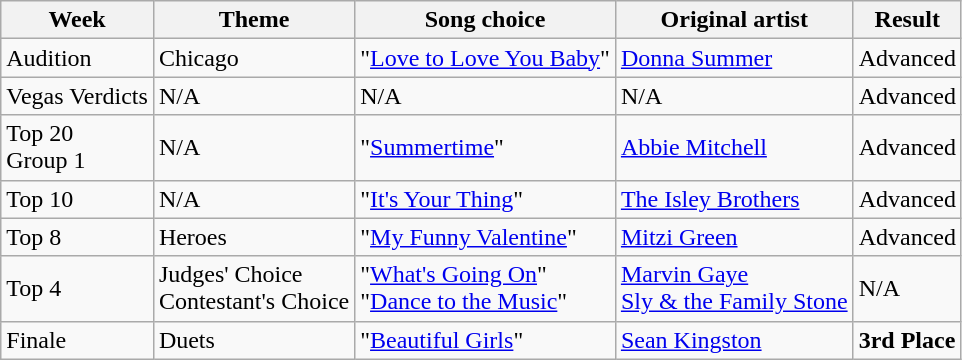<table class="wikitable">
<tr>
<th>Week</th>
<th>Theme</th>
<th>Song choice</th>
<th>Original artist</th>
<th>Result</th>
</tr>
<tr>
<td>Audition</td>
<td>Chicago</td>
<td>"<a href='#'>Love to Love You Baby</a>"</td>
<td><a href='#'>Donna Summer</a></td>
<td>Advanced</td>
</tr>
<tr>
<td>Vegas Verdicts</td>
<td>N/A</td>
<td>N/A</td>
<td>N/A</td>
<td>Advanced</td>
</tr>
<tr>
<td>Top 20<br>Group 1</td>
<td>N/A</td>
<td>"<a href='#'>Summertime</a>"</td>
<td><a href='#'>Abbie Mitchell</a></td>
<td>Advanced</td>
</tr>
<tr>
<td>Top 10</td>
<td>N/A</td>
<td>"<a href='#'>It's Your Thing</a>"</td>
<td><a href='#'>The Isley Brothers</a></td>
<td>Advanced</td>
</tr>
<tr>
<td>Top 8</td>
<td>Heroes</td>
<td>"<a href='#'>My Funny Valentine</a>"</td>
<td><a href='#'>Mitzi Green</a></td>
<td>Advanced</td>
</tr>
<tr>
<td>Top 4</td>
<td>Judges' Choice<br>Contestant's Choice</td>
<td>"<a href='#'>What's Going On</a>"<br>"<a href='#'>Dance to the Music</a>"</td>
<td><a href='#'>Marvin Gaye</a><br><a href='#'>Sly & the Family Stone</a></td>
<td>N/A</td>
</tr>
<tr>
<td>Finale</td>
<td>Duets</td>
<td>"<a href='#'>Beautiful Girls</a>"</td>
<td><a href='#'>Sean Kingston</a></td>
<td><strong>3rd Place</strong></td>
</tr>
</table>
